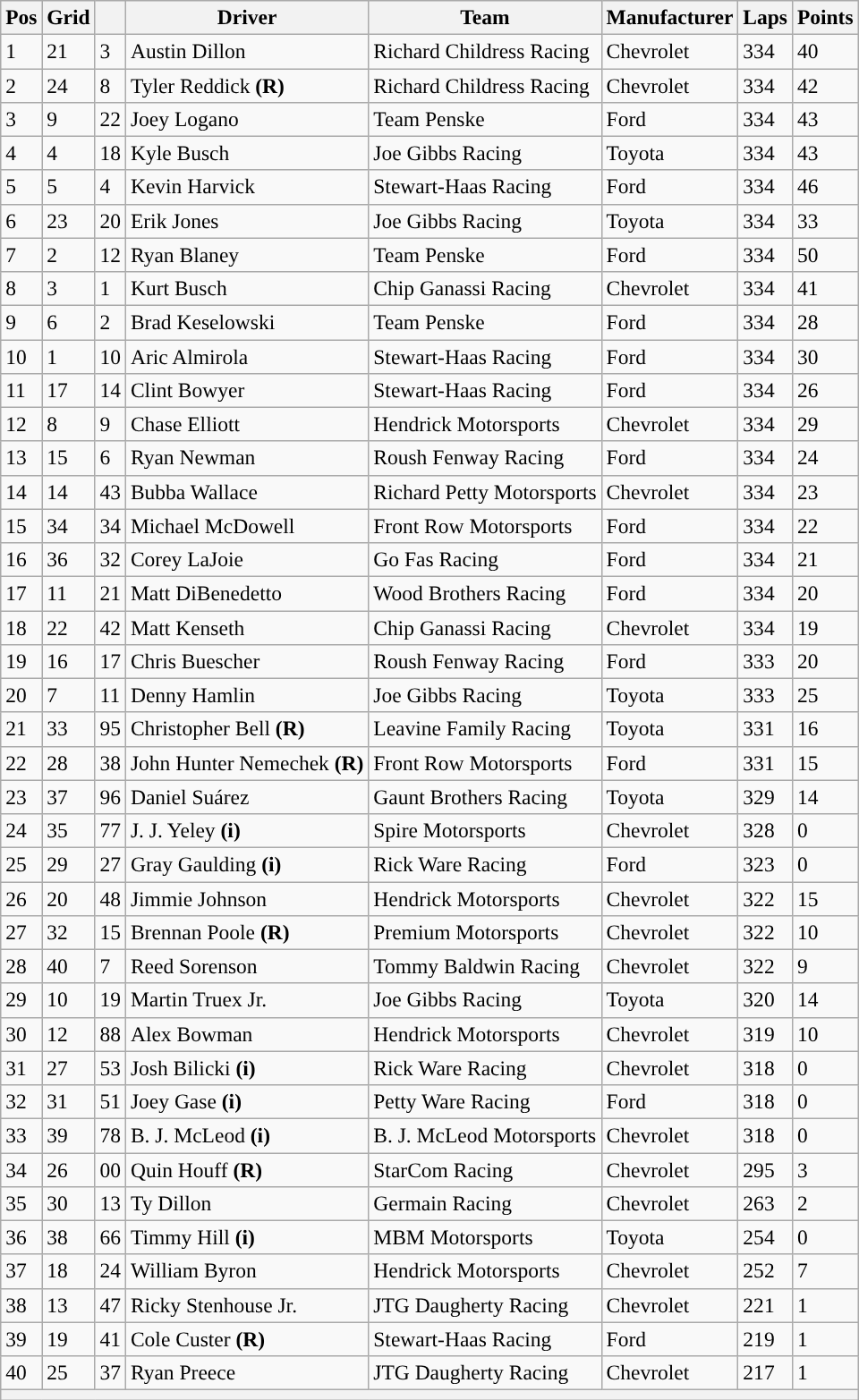<table class="wikitable" style="font-size:98%">
<tr>
<th>Pos</th>
<th>Grid</th>
<th></th>
<th>Driver</th>
<th>Team</th>
<th>Manufacturer</th>
<th>Laps</th>
<th>Points</th>
</tr>
<tr>
<td>1</td>
<td>21</td>
<td>3</td>
<td>Austin Dillon</td>
<td>Richard Childress Racing</td>
<td>Chevrolet</td>
<td>334</td>
<td>40</td>
</tr>
<tr>
<td>2</td>
<td>24</td>
<td>8</td>
<td>Tyler Reddick <strong>(R)</strong></td>
<td>Richard Childress Racing</td>
<td>Chevrolet</td>
<td>334</td>
<td>42</td>
</tr>
<tr>
<td>3</td>
<td>9</td>
<td>22</td>
<td>Joey Logano</td>
<td>Team Penske</td>
<td>Ford</td>
<td>334</td>
<td>43</td>
</tr>
<tr>
<td>4</td>
<td>4</td>
<td>18</td>
<td>Kyle Busch</td>
<td>Joe Gibbs Racing</td>
<td>Toyota</td>
<td>334</td>
<td>43</td>
</tr>
<tr>
<td>5</td>
<td>5</td>
<td>4</td>
<td>Kevin Harvick</td>
<td>Stewart-Haas Racing</td>
<td>Ford</td>
<td>334</td>
<td>46</td>
</tr>
<tr>
<td>6</td>
<td>23</td>
<td>20</td>
<td>Erik Jones</td>
<td>Joe Gibbs Racing</td>
<td>Toyota</td>
<td>334</td>
<td>33</td>
</tr>
<tr>
<td>7</td>
<td>2</td>
<td>12</td>
<td>Ryan Blaney</td>
<td>Team Penske</td>
<td>Ford</td>
<td>334</td>
<td>50</td>
</tr>
<tr>
<td>8</td>
<td>3</td>
<td>1</td>
<td>Kurt Busch</td>
<td>Chip Ganassi Racing</td>
<td>Chevrolet</td>
<td>334</td>
<td>41</td>
</tr>
<tr>
<td>9</td>
<td>6</td>
<td>2</td>
<td>Brad Keselowski</td>
<td>Team Penske</td>
<td>Ford</td>
<td>334</td>
<td>28</td>
</tr>
<tr>
<td>10</td>
<td>1</td>
<td>10</td>
<td>Aric Almirola</td>
<td>Stewart-Haas Racing</td>
<td>Ford</td>
<td>334</td>
<td>30</td>
</tr>
<tr>
<td>11</td>
<td>17</td>
<td>14</td>
<td>Clint Bowyer</td>
<td>Stewart-Haas Racing</td>
<td>Ford</td>
<td>334</td>
<td>26</td>
</tr>
<tr>
<td>12</td>
<td>8</td>
<td>9</td>
<td>Chase Elliott</td>
<td>Hendrick Motorsports</td>
<td>Chevrolet</td>
<td>334</td>
<td>29</td>
</tr>
<tr>
<td>13</td>
<td>15</td>
<td>6</td>
<td>Ryan Newman</td>
<td>Roush Fenway Racing</td>
<td>Ford</td>
<td>334</td>
<td>24</td>
</tr>
<tr>
<td>14</td>
<td>14</td>
<td>43</td>
<td>Bubba Wallace</td>
<td>Richard Petty Motorsports</td>
<td>Chevrolet</td>
<td>334</td>
<td>23</td>
</tr>
<tr>
<td>15</td>
<td>34</td>
<td>34</td>
<td>Michael McDowell</td>
<td>Front Row Motorsports</td>
<td>Ford</td>
<td>334</td>
<td>22</td>
</tr>
<tr>
<td>16</td>
<td>36</td>
<td>32</td>
<td>Corey LaJoie</td>
<td>Go Fas Racing</td>
<td>Ford</td>
<td>334</td>
<td>21</td>
</tr>
<tr>
<td>17</td>
<td>11</td>
<td>21</td>
<td>Matt DiBenedetto</td>
<td>Wood Brothers Racing</td>
<td>Ford</td>
<td>334</td>
<td>20</td>
</tr>
<tr>
<td>18</td>
<td>22</td>
<td>42</td>
<td>Matt Kenseth</td>
<td>Chip Ganassi Racing</td>
<td>Chevrolet</td>
<td>334</td>
<td>19</td>
</tr>
<tr>
<td>19</td>
<td>16</td>
<td>17</td>
<td>Chris Buescher</td>
<td>Roush Fenway Racing</td>
<td>Ford</td>
<td>333</td>
<td>20</td>
</tr>
<tr>
<td>20</td>
<td>7</td>
<td>11</td>
<td>Denny Hamlin</td>
<td>Joe Gibbs Racing</td>
<td>Toyota</td>
<td>333</td>
<td>25</td>
</tr>
<tr>
<td>21</td>
<td>33</td>
<td>95</td>
<td>Christopher Bell <strong>(R)</strong></td>
<td>Leavine Family Racing</td>
<td>Toyota</td>
<td>331</td>
<td>16</td>
</tr>
<tr>
<td>22</td>
<td>28</td>
<td>38</td>
<td>John Hunter Nemechek <strong>(R)</strong></td>
<td>Front Row Motorsports</td>
<td>Ford</td>
<td>331</td>
<td>15</td>
</tr>
<tr>
<td>23</td>
<td>37</td>
<td>96</td>
<td>Daniel Suárez</td>
<td>Gaunt Brothers Racing</td>
<td>Toyota</td>
<td>329</td>
<td>14</td>
</tr>
<tr>
<td>24</td>
<td>35</td>
<td>77</td>
<td>J. J. Yeley <strong>(i)</strong></td>
<td>Spire Motorsports</td>
<td>Chevrolet</td>
<td>328</td>
<td>0</td>
</tr>
<tr>
<td>25</td>
<td>29</td>
<td>27</td>
<td>Gray Gaulding <strong>(i)</strong></td>
<td>Rick Ware Racing</td>
<td>Ford</td>
<td>323</td>
<td>0</td>
</tr>
<tr>
<td>26</td>
<td>20</td>
<td>48</td>
<td>Jimmie Johnson</td>
<td>Hendrick Motorsports</td>
<td>Chevrolet</td>
<td>322</td>
<td>15</td>
</tr>
<tr>
<td>27</td>
<td>32</td>
<td>15</td>
<td>Brennan Poole <strong>(R)</strong></td>
<td>Premium Motorsports</td>
<td>Chevrolet</td>
<td>322</td>
<td>10</td>
</tr>
<tr>
<td>28</td>
<td>40</td>
<td>7</td>
<td>Reed Sorenson</td>
<td>Tommy Baldwin Racing</td>
<td>Chevrolet</td>
<td>322</td>
<td>9</td>
</tr>
<tr>
<td>29</td>
<td>10</td>
<td>19</td>
<td>Martin Truex Jr.</td>
<td>Joe Gibbs Racing</td>
<td>Toyota</td>
<td>320</td>
<td>14</td>
</tr>
<tr>
<td>30</td>
<td>12</td>
<td>88</td>
<td>Alex Bowman</td>
<td>Hendrick Motorsports</td>
<td>Chevrolet</td>
<td>319</td>
<td>10</td>
</tr>
<tr>
<td>31</td>
<td>27</td>
<td>53</td>
<td>Josh Bilicki <strong>(i)</strong></td>
<td>Rick Ware Racing</td>
<td>Chevrolet</td>
<td>318</td>
<td>0</td>
</tr>
<tr>
<td>32</td>
<td>31</td>
<td>51</td>
<td>Joey Gase <strong>(i)</strong></td>
<td>Petty Ware Racing</td>
<td>Ford</td>
<td>318</td>
<td>0</td>
</tr>
<tr>
<td>33</td>
<td>39</td>
<td>78</td>
<td>B. J. McLeod <strong>(i)</strong></td>
<td>B. J. McLeod Motorsports</td>
<td>Chevrolet</td>
<td>318</td>
<td>0</td>
</tr>
<tr>
<td>34</td>
<td>26</td>
<td>00</td>
<td>Quin Houff <strong>(R)</strong></td>
<td>StarCom Racing</td>
<td>Chevrolet</td>
<td>295</td>
<td>3</td>
</tr>
<tr>
<td>35</td>
<td>30</td>
<td>13</td>
<td>Ty Dillon</td>
<td>Germain Racing</td>
<td>Chevrolet</td>
<td>263</td>
<td>2</td>
</tr>
<tr>
<td>36</td>
<td>38</td>
<td>66</td>
<td>Timmy Hill <strong>(i)</strong></td>
<td>MBM Motorsports</td>
<td>Toyota</td>
<td>254</td>
<td>0</td>
</tr>
<tr>
<td>37</td>
<td>18</td>
<td>24</td>
<td>William Byron</td>
<td>Hendrick Motorsports</td>
<td>Chevrolet</td>
<td>252</td>
<td>7</td>
</tr>
<tr>
<td>38</td>
<td>13</td>
<td>47</td>
<td>Ricky Stenhouse Jr.</td>
<td>JTG Daugherty Racing</td>
<td>Chevrolet</td>
<td>221</td>
<td>1</td>
</tr>
<tr>
<td>39</td>
<td>19</td>
<td>41</td>
<td>Cole Custer <strong>(R)</strong></td>
<td>Stewart-Haas Racing</td>
<td>Ford</td>
<td>219</td>
<td>1</td>
</tr>
<tr>
<td>40</td>
<td>25</td>
<td>37</td>
<td>Ryan Preece</td>
<td>JTG Daugherty Racing</td>
<td>Chevrolet</td>
<td>217</td>
<td>1</td>
</tr>
<tr>
<th colspan="8"></th>
</tr>
</table>
